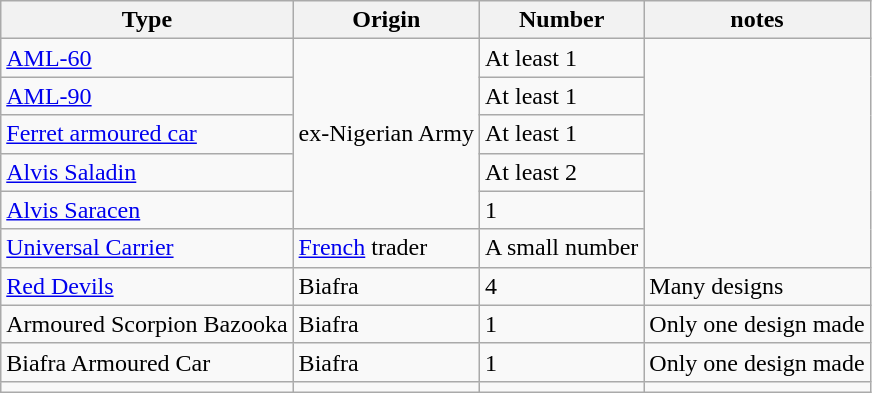<table class="wikitable">
<tr>
<th>Type</th>
<th>Origin</th>
<th>Number</th>
<th>notes</th>
</tr>
<tr>
<td><a href='#'>AML-60</a></td>
<td rowspan="5">ex-Nigerian Army</td>
<td>At least 1</td>
<td rowspan="6"></td>
</tr>
<tr>
<td><a href='#'>AML-90</a></td>
<td>At least 1</td>
</tr>
<tr>
<td><a href='#'>Ferret armoured car</a></td>
<td>At least 1</td>
</tr>
<tr>
<td><a href='#'>Alvis Saladin</a></td>
<td>At least 2</td>
</tr>
<tr>
<td><a href='#'>Alvis Saracen</a></td>
<td>1</td>
</tr>
<tr>
<td><a href='#'>Universal Carrier</a></td>
<td><a href='#'>French</a> trader</td>
<td>A small number</td>
</tr>
<tr>
<td><a href='#'>Red Devils</a></td>
<td>Biafra</td>
<td>4</td>
<td>Many designs</td>
</tr>
<tr>
<td>Armoured Scorpion Bazooka</td>
<td>Biafra</td>
<td>1</td>
<td>Only one design made</td>
</tr>
<tr>
<td>Biafra Armoured Car</td>
<td>Biafra</td>
<td>1</td>
<td>Only one design made</td>
</tr>
<tr>
<td></td>
<td></td>
<td></td>
<td></td>
</tr>
</table>
